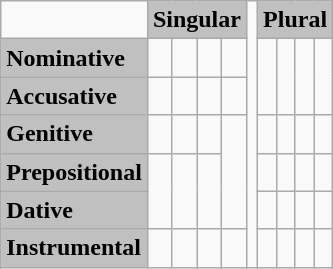<table class="wikitable">
<tr>
<td></td>
<td style="background:#C0C0C0" colspan="4" align="center"><strong>Singular</strong></td>
<td rowspan="7"></td>
<td style="background:#C0C0C0" colspan="4" align="center"><strong>Plural</strong></td>
</tr>
<tr>
<td style="background:#C0C0C0"><strong>Nominative</strong></td>
<td></td>
<td></td>
<td></td>
<td></td>
<td rowspan="2"></td>
<td rowspan="2"></td>
<td rowspan="2"></td>
<td rowspan="2"></td>
</tr>
<tr>
<td style="background:#C0C0C0"><strong>Accusative</strong></td>
<td></td>
<td></td>
<td></td>
<td></td>
</tr>
<tr>
<td style="background:#C0C0C0"><strong>Genitive</strong></td>
<td></td>
<td></td>
<td></td>
<td rowspan="3"></td>
<td></td>
<td></td>
<td></td>
<td></td>
</tr>
<tr>
<td style="background:#C0C0C0"><strong>Prepositional</strong></td>
<td rowspan="2"></td>
<td rowspan="2"></td>
<td rowspan="2"></td>
<td></td>
<td></td>
<td></td>
<td></td>
</tr>
<tr>
<td style="background:#C0C0C0"><strong>Dative</strong></td>
<td></td>
<td></td>
<td></td>
<td></td>
</tr>
<tr>
<td style="background:#C0C0C0"><strong>Instrumental</strong></td>
<td></td>
<td></td>
<td></td>
<td></td>
<td></td>
<td></td>
<td></td>
<td></td>
</tr>
</table>
